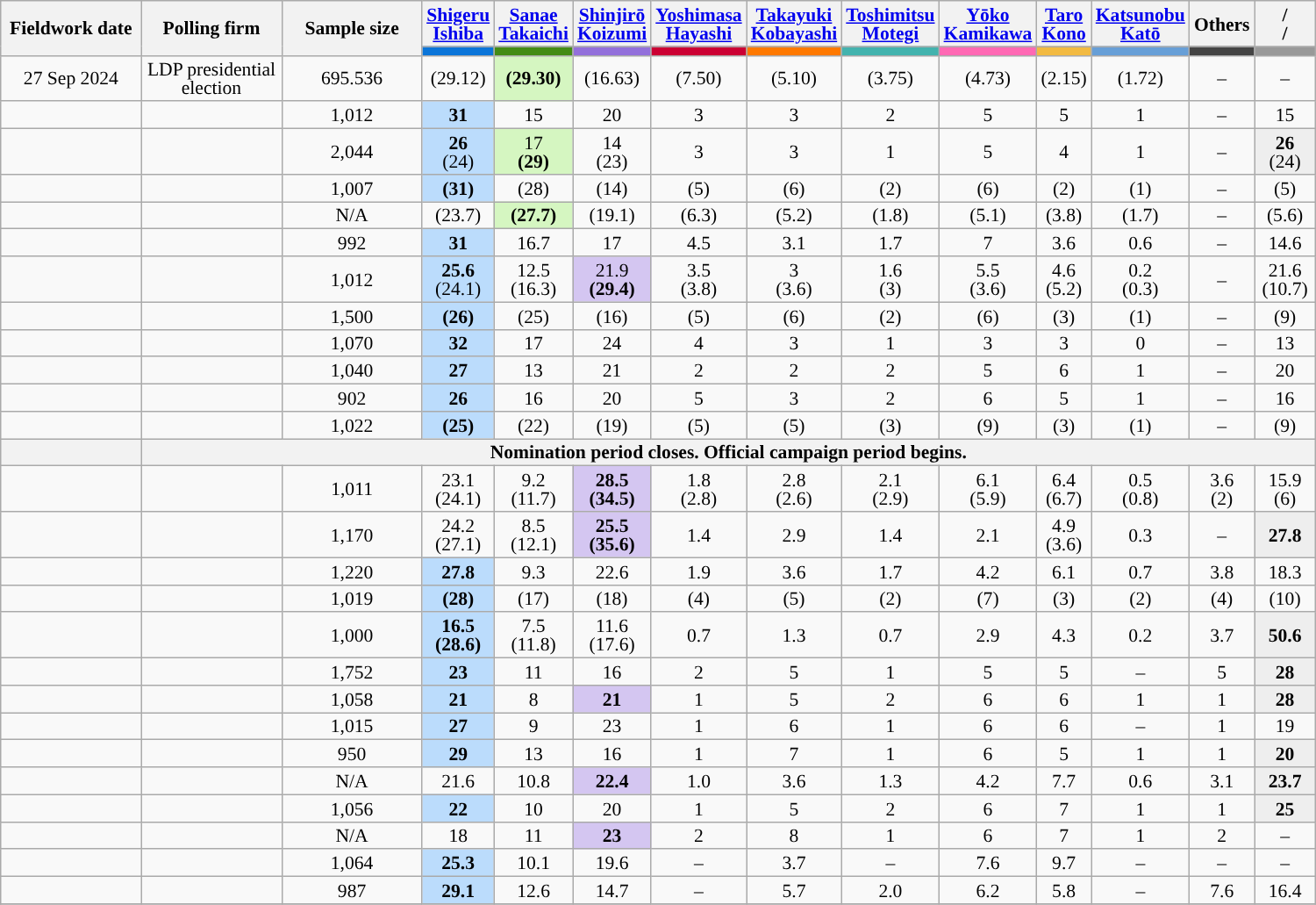<table class="wikitable mw-datatable sortable mw-collapsible" style="text-align:center;font-size:90%;line-height:14px;">
<tr>
<th rowspan="2" class="unsortable" width="100px">Fieldwork date</th>
<th rowspan="2" class="unsortable" width="100px">Polling firm</th>
<th rowspan="2" class="unsortable" width="100px">Sample size</th>
<th class="unsortable"><a href='#'>Shigeru<br>Ishiba</a></th>
<th class="unsortable"><a href='#'>Sanae<br>Takaichi</a></th>
<th class="unsortable"><a href='#'>Shinjirō<br>Koizumi</a></th>
<th class="unsortable"><a href='#'>Yoshimasa<br>Hayashi</a></th>
<th class="unsortable"><a href='#'>Takayuki<br>Kobayashi</a></th>
<th class="unsortable"><a href='#'>Toshimitsu<br>Motegi</a></th>
<th class="unsortable"><a href='#'>Yōko<br>Kamikawa</a></th>
<th class="unsortable"><a href='#'>Taro<br>Kono</a></th>
<th class="unsortable"><a href='#'>Katsunobu<br>Katō</a></th>
<th width="40px" class="unsortable">Others</th>
<th width="40px" class="unsortable">/<br>/</th>
</tr>
<tr>
<th style="background:#0b75d9"></th>
<th style="background:#438C15"></th>
<th style="background:#9370DB"></th>
<th style="background:#CC0033"></th>
<th style="background:#FF7900"></th>
<th style="background:#43b3ae"></th>
<th style="background:#FF69B4"></th>
<th style="background:#F2BA42"></th>
<th style="background:#679fd7"></th>
<th style="background:#444444"></th>
<th style="background:#999999"></th>
</tr>
<tr>
<td style="background:">27 Sep 2024</td>
<td style="background:">LDP presidential election</td>
<td style="background:">695.536</td>
<td style="background:">(29.12)</td>
<td style="background:#d5f6c1"><strong>(29.30)</strong></td>
<td style="background:">(16.63)</td>
<td style="background:">(7.50)</td>
<td style="background:">(5.10)</td>
<td style="background:">(3.75)</td>
<td style="background:">(4.73)</td>
<td style="background:">(2.15)</td>
<td style="background:">(1.72)</td>
<td style="background:">–</td>
<td style="background:">–</td>
</tr>
<tr>
<td></td>
<td></td>
<td>1,012</td>
<td style="background:#bbdcfc"><strong>31</strong></td>
<td>15</td>
<td>20</td>
<td>3</td>
<td>3</td>
<td>2</td>
<td>5</td>
<td>5</td>
<td>1</td>
<td>–</td>
<td>15</td>
</tr>
<tr>
<td></td>
<td></td>
<td>2,044</td>
<td style="background:#bbdcfc"><strong>26</strong><br>(24)</td>
<td style="background:#d5f6c1">17<br><strong>(29)</strong></td>
<td>14<br>(23)</td>
<td>3</td>
<td>3</td>
<td>1</td>
<td>5</td>
<td>4</td>
<td>1</td>
<td>–</td>
<td style="background:#EEEEEE;"><strong>26</strong><br>(24)</td>
</tr>
<tr>
<td></td>
<td></td>
<td>1,007</td>
<td style="background:#bbdcfc"><strong>(31)</strong></td>
<td>(28)</td>
<td>(14)</td>
<td>(5)</td>
<td>(6)</td>
<td>(2)</td>
<td>(6)</td>
<td>(2)</td>
<td>(1)</td>
<td>–</td>
<td>(5)</td>
</tr>
<tr>
<td></td>
<td></td>
<td>N/A</td>
<td>(23.7)</td>
<td style="background:#d5f6c1"><strong>(27.7)</strong></td>
<td>(19.1)</td>
<td>(6.3)</td>
<td>(5.2)</td>
<td>(1.8)</td>
<td>(5.1)</td>
<td>(3.8)</td>
<td>(1.7)</td>
<td>–</td>
<td>(5.6)</td>
</tr>
<tr>
<td></td>
<td></td>
<td>992</td>
<td style="background:#bbdcfc"><strong>31</strong></td>
<td>16.7</td>
<td>17</td>
<td>4.5</td>
<td>3.1</td>
<td>1.7</td>
<td>7</td>
<td>3.6</td>
<td>0.6</td>
<td>–</td>
<td>14.6</td>
</tr>
<tr>
<td></td>
<td></td>
<td>1,012</td>
<td style="background:#bbdcfc"><strong>25.6</strong><br>(24.1)</td>
<td>12.5<br>(16.3)</td>
<td style="background:#d4c6f1">21.9<br><strong>(29.4)</strong></td>
<td>3.5<br>(3.8)</td>
<td>3<br>(3.6)</td>
<td>1.6<br>(3)</td>
<td>5.5<br>(3.6)</td>
<td>4.6<br>(5.2)</td>
<td>0.2<br>(0.3)</td>
<td>–</td>
<td>21.6<br>(10.7)</td>
</tr>
<tr>
<td></td>
<td></td>
<td>1,500</td>
<td style="background:#bbdcfc"><strong>(26)</strong></td>
<td>(25)</td>
<td>(16)</td>
<td>(5)</td>
<td>(6)</td>
<td>(2)</td>
<td>(6)</td>
<td>(3)</td>
<td>(1)</td>
<td>–</td>
<td>(9)</td>
</tr>
<tr>
<td></td>
<td></td>
<td>1,070</td>
<td style="background:#bbdcfc"><strong>32</strong></td>
<td>17</td>
<td>24</td>
<td>4</td>
<td>3</td>
<td>1</td>
<td>3</td>
<td>3</td>
<td>0</td>
<td>–</td>
<td>13</td>
</tr>
<tr>
<td></td>
<td></td>
<td>1,040</td>
<td style="background:#bbdcfc"><strong>27</strong></td>
<td>13</td>
<td>21</td>
<td>2</td>
<td>2</td>
<td>2</td>
<td>5</td>
<td>6</td>
<td>1</td>
<td>–</td>
<td>20</td>
</tr>
<tr>
<td></td>
<td></td>
<td>902</td>
<td style="background:#bbdcfc"><strong>26</strong></td>
<td>16</td>
<td>20</td>
<td>5</td>
<td>3</td>
<td>2</td>
<td>6</td>
<td>5</td>
<td>1</td>
<td>–</td>
<td>16</td>
</tr>
<tr>
<td></td>
<td></td>
<td>1,022</td>
<td style="background:#bbdcfc"><strong>(25)</strong></td>
<td>(22)</td>
<td>(19)</td>
<td>(5)</td>
<td>(5)</td>
<td>(3)</td>
<td>(9)</td>
<td>(3)</td>
<td>(1)</td>
<td>–</td>
<td>(9)</td>
</tr>
<tr>
<th></th>
<th colspan="13">Nomination period closes. Official campaign period begins.</th>
</tr>
<tr>
<td></td>
<td></td>
<td>1,011</td>
<td>23.1<br>(24.1)</td>
<td>9.2<br>(11.7)</td>
<td style="background:#d4c6f1"><strong>28.5</strong><br><strong>(34.5)</strong></td>
<td>1.8<br>(2.8)</td>
<td>2.8<br>(2.6)</td>
<td>2.1<br>(2.9)</td>
<td>6.1<br>(5.9)</td>
<td>6.4<br>(6.7)</td>
<td>0.5<br>(0.8)</td>
<td>3.6<br>(2)</td>
<td>15.9<br>(6)</td>
</tr>
<tr>
<td></td>
<td></td>
<td>1,170</td>
<td>24.2<br>(27.1)</td>
<td>8.5<br>(12.1)</td>
<td style="background:#d4c6f1"><strong>25.5</strong><br><strong>(35.6)</strong></td>
<td>1.4</td>
<td>2.9</td>
<td>1.4</td>
<td>2.1</td>
<td>4.9<br>(3.6)</td>
<td>0.3</td>
<td>–</td>
<td style="background:#EEEEEE;"><strong>27.8</strong></td>
</tr>
<tr>
<td></td>
<td></td>
<td>1,220</td>
<td style="background:#bbdcfc"><strong>27.8</strong></td>
<td>9.3</td>
<td>22.6</td>
<td>1.9</td>
<td>3.6</td>
<td>1.7</td>
<td>4.2</td>
<td>6.1</td>
<td>0.7</td>
<td>3.8</td>
<td>18.3</td>
</tr>
<tr>
<td></td>
<td></td>
<td>1,019<strong></strong></td>
<td style="background:#bbdcfc"><strong>(28)</strong></td>
<td>(17)</td>
<td>(18)</td>
<td>(4)</td>
<td>(5)</td>
<td>(2)</td>
<td>(7)</td>
<td>(3)</td>
<td>(2)</td>
<td>(4)</td>
<td>(10)</td>
</tr>
<tr>
<td></td>
<td></td>
<td>1,000</td>
<td style="background:#bbdcfc"><strong>16.5</strong><br><strong>(28.6)</strong></td>
<td>7.5<br>(11.8)</td>
<td>11.6<br>(17.6)</td>
<td>0.7</td>
<td>1.3</td>
<td>0.7</td>
<td>2.9</td>
<td>4.3</td>
<td>0.2</td>
<td>3.7</td>
<td style="background:#EEEEEE;"><strong>50.6</strong></td>
</tr>
<tr>
<td></td>
<td></td>
<td>1,752</td>
<td style="background:#bbdcfc"><strong>23</strong></td>
<td>11</td>
<td>16</td>
<td>2</td>
<td>5</td>
<td>1</td>
<td>5</td>
<td>5</td>
<td>–</td>
<td>5</td>
<td style="background:#EEEEEE;"><strong>28</strong></td>
</tr>
<tr>
<td></td>
<td></td>
<td>1,058</td>
<td style="background:#bbdcfc"><strong>21</strong></td>
<td>8</td>
<td style="background:#d4c6f1"><strong>21</strong></td>
<td>1</td>
<td>5</td>
<td>2</td>
<td>6</td>
<td>6</td>
<td>1</td>
<td>1</td>
<td style="background:#EEEEEE;"><strong>28</strong></td>
</tr>
<tr>
<td></td>
<td></td>
<td>1,015</td>
<td style="background:#bbdcfc"><strong>27</strong></td>
<td>9</td>
<td>23</td>
<td>1</td>
<td>6</td>
<td>1</td>
<td>6</td>
<td>6</td>
<td>–</td>
<td>1</td>
<td>19</td>
</tr>
<tr>
<td></td>
<td></td>
<td>950</td>
<td style="background:#bbdcfc"><strong>29</strong></td>
<td>13</td>
<td>16</td>
<td>1</td>
<td>7</td>
<td>1</td>
<td>6</td>
<td>5</td>
<td>1</td>
<td>1</td>
<td style="background:#EEEEEE;"><strong>20</strong></td>
</tr>
<tr>
<td></td>
<td></td>
<td>N/A</td>
<td>21.6</td>
<td>10.8</td>
<td style="background:#d4c6f1"><strong>22.4</strong></td>
<td>1.0</td>
<td>3.6</td>
<td>1.3</td>
<td>4.2</td>
<td>7.7</td>
<td>0.6</td>
<td>3.1</td>
<td style="background:#EEEEEE;"><strong>23.7</strong></td>
</tr>
<tr>
<td></td>
<td></td>
<td>1,056</td>
<td style="background:#bbdcfc"><strong>22</strong></td>
<td>10</td>
<td>20</td>
<td>1</td>
<td>5</td>
<td>2</td>
<td>6</td>
<td>7</td>
<td>1</td>
<td>1</td>
<td style="background:#EEEEEE;"><strong>25</strong></td>
</tr>
<tr>
<td></td>
<td></td>
<td>N/A</td>
<td>18</td>
<td>11</td>
<td style="background:#d4c6f1"><strong>23</strong></td>
<td>2</td>
<td>8</td>
<td>1</td>
<td>6</td>
<td>7</td>
<td>1</td>
<td>2</td>
<td>–</td>
</tr>
<tr>
<td></td>
<td></td>
<td>1,064</td>
<td style="background:#bbdcfc"><strong>25.3</strong></td>
<td>10.1</td>
<td>19.6</td>
<td>–</td>
<td>3.7</td>
<td>–</td>
<td>7.6</td>
<td>9.7</td>
<td>–</td>
<td>–</td>
<td>–</td>
</tr>
<tr>
<td></td>
<td></td>
<td>987</td>
<td style="background:#bbdcfc"><strong>29.1</strong></td>
<td>12.6</td>
<td>14.7</td>
<td>–</td>
<td>5.7</td>
<td>2.0</td>
<td>6.2</td>
<td>5.8</td>
<td>–</td>
<td>7.6</td>
<td>16.4</td>
</tr>
<tr>
</tr>
</table>
